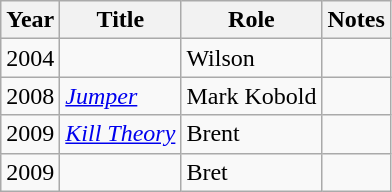<table class="wikitable sortable">
<tr>
<th>Year</th>
<th>Title</th>
<th>Role</th>
<th class="unsortable">Notes</th>
</tr>
<tr>
<td>2004</td>
<td><em></em></td>
<td>Wilson</td>
<td></td>
</tr>
<tr>
<td>2008</td>
<td><em><a href='#'>Jumper</a></em></td>
<td>Mark Kobold</td>
<td></td>
</tr>
<tr>
<td>2009</td>
<td><em><a href='#'>Kill Theory</a></em></td>
<td>Brent</td>
<td></td>
</tr>
<tr>
<td>2009</td>
<td><em></em></td>
<td>Bret</td>
<td></td>
</tr>
</table>
